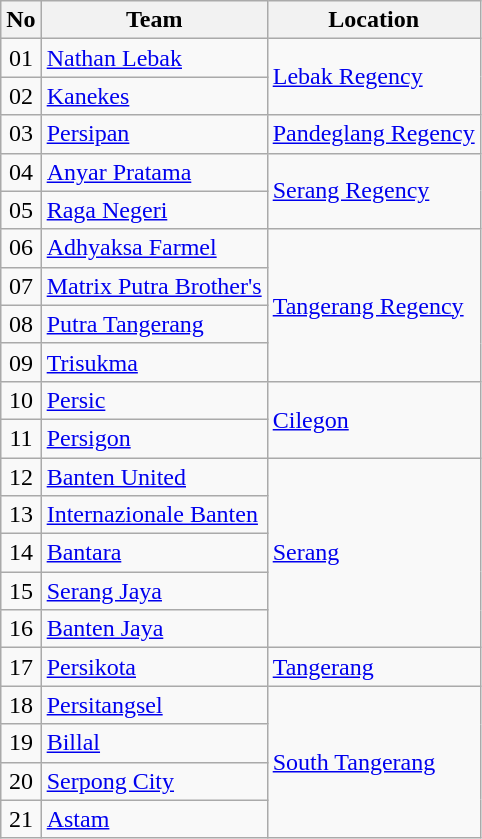<table class="wikitable sortable">
<tr>
<th>No</th>
<th>Team</th>
<th>Location</th>
</tr>
<tr>
<td align=center>01</td>
<td><a href='#'>Nathan Lebak</a></td>
<td rowspan=2><a href='#'>Lebak Regency</a></td>
</tr>
<tr>
<td align=center>02</td>
<td><a href='#'>Kanekes</a></td>
</tr>
<tr>
<td align=center>03</td>
<td><a href='#'>Persipan</a></td>
<td><a href='#'>Pandeglang Regency</a></td>
</tr>
<tr>
<td align=center>04</td>
<td><a href='#'>Anyar Pratama</a></td>
<td rowspan=2><a href='#'>Serang Regency</a></td>
</tr>
<tr>
<td align=center>05</td>
<td><a href='#'>Raga Negeri</a></td>
</tr>
<tr>
<td align=center>06</td>
<td><a href='#'>Adhyaksa Farmel</a></td>
<td rowspan=4><a href='#'>Tangerang Regency</a></td>
</tr>
<tr>
<td align=center>07</td>
<td><a href='#'>Matrix Putra Brother's</a></td>
</tr>
<tr>
<td align=center>08</td>
<td><a href='#'>Putra Tangerang</a></td>
</tr>
<tr>
<td align=center>09</td>
<td><a href='#'>Trisukma</a></td>
</tr>
<tr>
<td align=center>10</td>
<td><a href='#'>Persic</a></td>
<td rowspan=2><a href='#'>Cilegon</a></td>
</tr>
<tr>
<td align=center>11</td>
<td><a href='#'>Persigon</a></td>
</tr>
<tr>
<td align=center>12</td>
<td><a href='#'>Banten United</a></td>
<td rowspan=5><a href='#'>Serang</a></td>
</tr>
<tr>
<td align=center>13</td>
<td><a href='#'>Internazionale Banten</a></td>
</tr>
<tr>
<td align=center>14</td>
<td><a href='#'>Bantara</a></td>
</tr>
<tr>
<td align=center>15</td>
<td><a href='#'>Serang Jaya</a></td>
</tr>
<tr>
<td align=center>16</td>
<td><a href='#'>Banten Jaya</a></td>
</tr>
<tr>
<td align=center>17</td>
<td><a href='#'>Persikota</a></td>
<td><a href='#'>Tangerang</a></td>
</tr>
<tr>
<td align=center>18</td>
<td><a href='#'>Persitangsel</a></td>
<td rowspan=4><a href='#'>South Tangerang</a></td>
</tr>
<tr>
<td align=center>19</td>
<td><a href='#'>Billal</a></td>
</tr>
<tr>
<td align=center>20</td>
<td><a href='#'>Serpong City</a></td>
</tr>
<tr>
<td align=center>21</td>
<td><a href='#'>Astam</a></td>
</tr>
</table>
